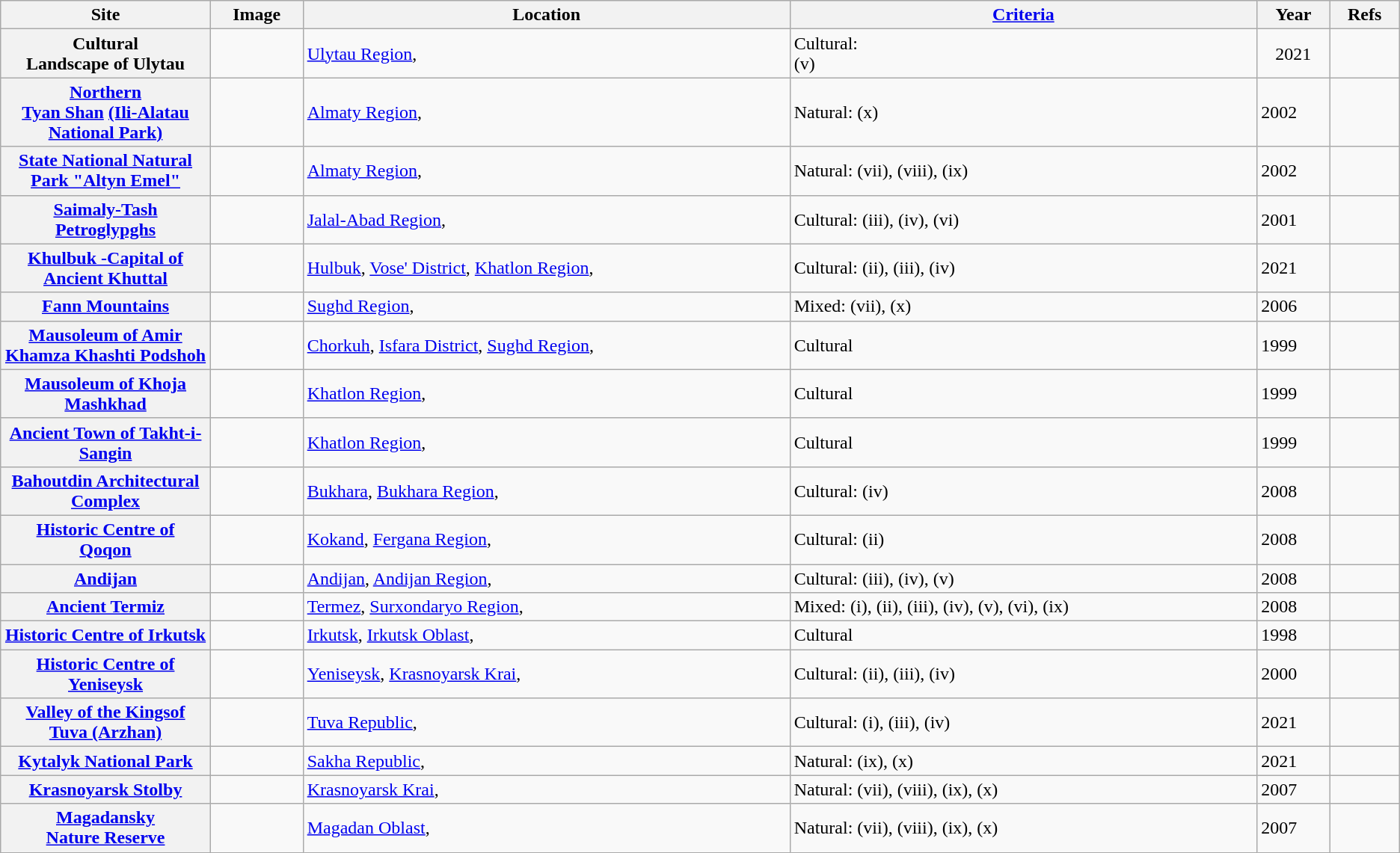<table class="wikitable sortable plainrowheaders">
<tr>
<th style="width:15%;" scope="col">Site</th>
<th class="unsortable" scope="col">Image</th>
<th scope="col">Location</th>
<th scope="col"><a href='#'>Criteria</a></th>
<th scope="col">Year</th>
<th scope="col" class="unsortable">Refs</th>
</tr>
<tr>
<th scope="row">Cultural<br>Landscape of
Ulytau</th>
<td></td>
<td><a href='#'>Ulytau Region</a>, </td>
<td>Cultural:<br>(v)</td>
<td align="center">2021</td>
<td></td>
</tr>
<tr>
<th><a href='#'>Northern</a><br><a href='#'>Tyan Shan</a>
<a href='#'>(Ili-Alatau National Park)</a></th>
<td></td>
<td><a href='#'>Almaty Region</a>, </td>
<td>Natural: (x)</td>
<td>2002</td>
<td></td>
</tr>
<tr>
<th><a href='#'>State National Natural Park "Altyn Emel"</a></th>
<td></td>
<td><a href='#'>Almaty Region</a>, </td>
<td>Natural: (vii), (viii), (ix)</td>
<td>2002</td>
<td></td>
</tr>
<tr>
<th><a href='#'>Saimaly-Tash Petroglypghs</a></th>
<td></td>
<td><a href='#'>Jalal-Abad Region</a>, </td>
<td>Cultural: (iii), (iv), (vi)</td>
<td>2001</td>
<td></td>
</tr>
<tr>
<th><a href='#'>Khulbuk -Capital of Ancient Khuttal</a></th>
<td></td>
<td><a href='#'>Hulbuk</a>, <a href='#'>Vose' District</a>, <a href='#'>Khatlon Region</a>, </td>
<td>Cultural: (ii), (iii), (iv)</td>
<td>2021</td>
<td></td>
</tr>
<tr>
<th><a href='#'>Fann Mountains</a></th>
<td></td>
<td><a href='#'>Sughd Region</a>, </td>
<td>Mixed: (vii), (x)</td>
<td>2006</td>
<td></td>
</tr>
<tr>
<th><a href='#'>Mausoleum of Amir Khamza Khashti Podshoh</a></th>
<td></td>
<td><a href='#'>Chorkuh</a>, <a href='#'>Isfara District</a>, <a href='#'>Sughd Region</a>, </td>
<td>Cultural</td>
<td>1999</td>
<td></td>
</tr>
<tr>
<th><a href='#'>Mausoleum of Khoja Mashkhad</a></th>
<td></td>
<td><a href='#'>Khatlon Region</a>, </td>
<td>Cultural</td>
<td>1999</td>
<td></td>
</tr>
<tr>
<th><a href='#'>Ancient Town of Takht-i-Sangin</a></th>
<td></td>
<td><a href='#'>Khatlon Region</a>, </td>
<td>Cultural</td>
<td>1999</td>
<td></td>
</tr>
<tr>
<th><a href='#'>Bahoutdin Architectural Complex</a></th>
<td></td>
<td><a href='#'>Bukhara</a>, <a href='#'>Bukhara Region</a>, </td>
<td>Cultural: (iv)</td>
<td>2008</td>
<td></td>
</tr>
<tr>
<th><a href='#'>Historic Centre of</a><br><a href='#'>Qoqon</a></th>
<td></td>
<td><a href='#'>Kokand</a>, <a href='#'>Fergana Region</a>, </td>
<td>Cultural: (ii)</td>
<td>2008</td>
<td></td>
</tr>
<tr>
<th><a href='#'>Andijan</a></th>
<td></td>
<td><a href='#'>Andijan</a>, <a href='#'>Andijan Region</a>, </td>
<td>Cultural: (iii), (iv), (v)</td>
<td>2008</td>
<td></td>
</tr>
<tr>
<th><a href='#'>Ancient Termiz</a></th>
<td></td>
<td><a href='#'>Termez</a>, <a href='#'>Surxondaryo Region</a>, </td>
<td>Mixed: (i), (ii), (iii), (iv), (v), (vi), (ix)</td>
<td>2008</td>
<td></td>
</tr>
<tr>
<th><a href='#'>Historic Centre of Irkutsk</a></th>
<td></td>
<td><a href='#'>Irkutsk</a>, <a href='#'>Irkutsk Oblast</a>, </td>
<td>Cultural</td>
<td>1998</td>
<td></td>
</tr>
<tr>
<th><a href='#'>Historic Centre of Yeniseysk</a></th>
<td></td>
<td><a href='#'>Yeniseysk</a>, <a href='#'>Krasnoyarsk Krai</a>, </td>
<td>Cultural: (ii), (iii), (iv)</td>
<td>2000</td>
<td></td>
</tr>
<tr>
<th><a href='#'>Valley of the Kingsof Tuva (Arzhan)</a></th>
<td></td>
<td><a href='#'>Tuva Republic</a>, </td>
<td>Cultural: (i), (iii), (iv)</td>
<td>2021</td>
<td></td>
</tr>
<tr>
<th><a href='#'>Kytalyk National Park</a></th>
<td></td>
<td><a href='#'>Sakha Republic</a>, </td>
<td>Natural: (ix), (x)</td>
<td>2021</td>
<td></td>
</tr>
<tr>
<th><a href='#'>Krasnoyarsk Stolby</a></th>
<td></td>
<td><a href='#'>Krasnoyarsk Krai</a>, </td>
<td>Natural: (vii), (viii), (ix), (x)</td>
<td>2007</td>
<td></td>
</tr>
<tr>
<th><a href='#'>Magadansky</a><br><a href='#'>Nature Reserve</a></th>
<td></td>
<td><a href='#'>Magadan Oblast</a>, </td>
<td>Natural: (vii), (viii), (ix), (x)</td>
<td>2007</td>
<td></td>
</tr>
</table>
